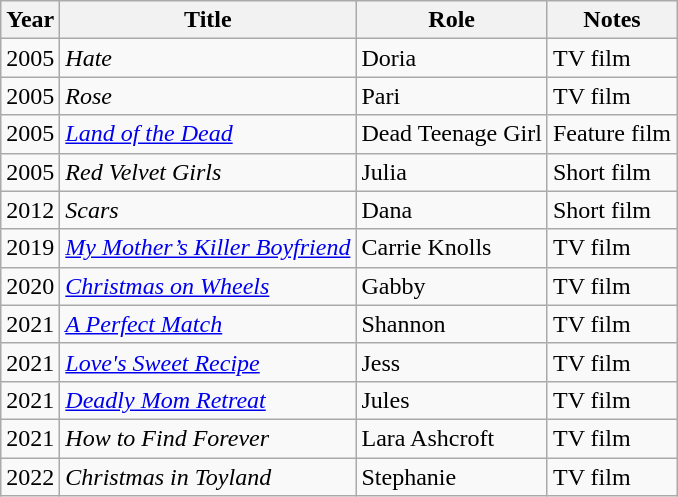<table class="wikitable sortable">
<tr>
<th>Year</th>
<th>Title</th>
<th>Role</th>
<th class="unsortable">Notes</th>
</tr>
<tr>
<td>2005</td>
<td><em>Hate</em></td>
<td>Doria</td>
<td>TV film</td>
</tr>
<tr>
<td>2005</td>
<td><em>Rose</em></td>
<td>Pari</td>
<td>TV film</td>
</tr>
<tr>
<td>2005</td>
<td><em><a href='#'>Land of the Dead</a></em></td>
<td>Dead Teenage Girl</td>
<td>Feature film</td>
</tr>
<tr>
<td>2005</td>
<td><em>Red Velvet Girls</em></td>
<td>Julia</td>
<td>Short film</td>
</tr>
<tr>
<td>2012</td>
<td><em>Scars</em></td>
<td>Dana</td>
<td>Short film</td>
</tr>
<tr>
<td>2019</td>
<td><em><a href='#'>My Mother’s Killer Boyfriend</a></em></td>
<td>Carrie Knolls</td>
<td>TV film</td>
</tr>
<tr>
<td>2020</td>
<td><em><a href='#'>Christmas on Wheels</a></em></td>
<td>Gabby</td>
<td>TV film</td>
</tr>
<tr>
<td>2021</td>
<td><em><a href='#'>A Perfect Match</a></em></td>
<td>Shannon</td>
<td>TV film</td>
</tr>
<tr>
<td>2021</td>
<td><em><a href='#'>Love's Sweet Recipe</a></em></td>
<td>Jess</td>
<td>TV film</td>
</tr>
<tr>
<td>2021</td>
<td><em><a href='#'>Deadly Mom Retreat</a></em></td>
<td>Jules</td>
<td>TV film</td>
</tr>
<tr>
<td>2021</td>
<td><em>How to Find Forever</em></td>
<td>Lara Ashcroft</td>
<td>TV film</td>
</tr>
<tr>
<td>2022</td>
<td><em>Christmas in Toyland</em></td>
<td>Stephanie</td>
<td>TV film</td>
</tr>
</table>
